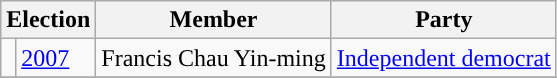<table class="wikitable">
<tr>
<th colspan="2">Election</th>
<th>Member</th>
<th>Party</th>
</tr>
<tr>
<td style="color:inherit;background:"></td>
<td><a href='#'>2007</a></td>
<td>Francis Chau Yin-ming</td>
<td><a href='#'>Independent democrat</a></td>
</tr>
<tr>
</tr>
</table>
